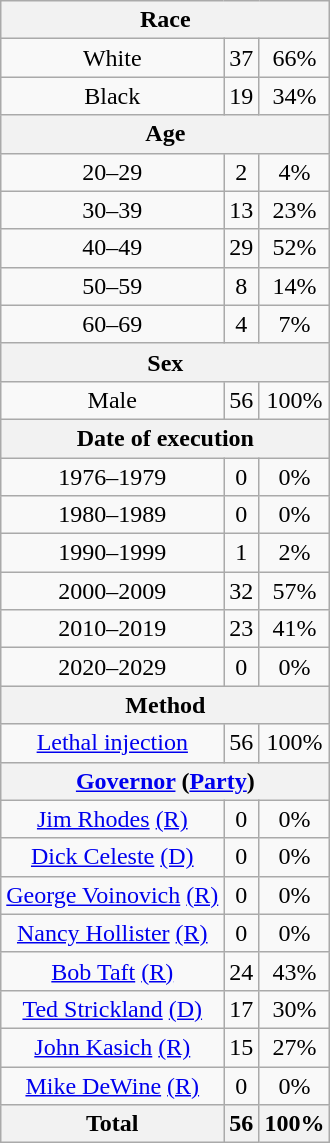<table class="wikitable" style="text-align:center;">
<tr>
<th colspan="3">Race</th>
</tr>
<tr>
<td>White</td>
<td>37</td>
<td>66%</td>
</tr>
<tr>
<td>Black</td>
<td>19</td>
<td>34%</td>
</tr>
<tr>
<th colspan="3">Age</th>
</tr>
<tr>
<td>20–29</td>
<td>2</td>
<td>4%</td>
</tr>
<tr>
<td>30–39</td>
<td>13</td>
<td>23%</td>
</tr>
<tr>
<td>40–49</td>
<td>29</td>
<td>52%</td>
</tr>
<tr>
<td>50–59</td>
<td>8</td>
<td>14%</td>
</tr>
<tr>
<td>60–69</td>
<td>4</td>
<td>7%</td>
</tr>
<tr>
<th colspan="3">Sex</th>
</tr>
<tr>
<td>Male</td>
<td>56</td>
<td>100%</td>
</tr>
<tr>
<th colspan="3">Date of execution</th>
</tr>
<tr>
<td>1976–1979</td>
<td>0</td>
<td>0%</td>
</tr>
<tr>
<td>1980–1989</td>
<td>0</td>
<td>0%</td>
</tr>
<tr>
<td>1990–1999</td>
<td>1</td>
<td>2%</td>
</tr>
<tr>
<td>2000–2009</td>
<td>32</td>
<td>57%</td>
</tr>
<tr>
<td>2010–2019</td>
<td>23</td>
<td>41%</td>
</tr>
<tr>
<td>2020–2029</td>
<td>0</td>
<td>0%</td>
</tr>
<tr>
<th colspan="3">Method</th>
</tr>
<tr>
<td><a href='#'>Lethal injection</a></td>
<td>56</td>
<td>100%</td>
</tr>
<tr>
<th colspan="3"><a href='#'>Governor</a> (<a href='#'>Party</a>)</th>
</tr>
<tr>
<td><a href='#'>Jim Rhodes</a> <a href='#'>(R)</a></td>
<td>0</td>
<td>0%</td>
</tr>
<tr>
<td><a href='#'>Dick Celeste</a> <a href='#'>(D)</a></td>
<td>0</td>
<td>0%</td>
</tr>
<tr>
<td><a href='#'>George Voinovich</a> <a href='#'>(R)</a></td>
<td>0</td>
<td>0%</td>
</tr>
<tr>
<td><a href='#'>Nancy Hollister</a> <a href='#'>(R)</a></td>
<td>0</td>
<td>0%</td>
</tr>
<tr>
<td><a href='#'>Bob Taft</a> <a href='#'>(R)</a></td>
<td>24</td>
<td>43%</td>
</tr>
<tr>
<td><a href='#'>Ted Strickland</a> <a href='#'>(D)</a></td>
<td>17</td>
<td>30%</td>
</tr>
<tr>
<td><a href='#'>John Kasich</a> <a href='#'>(R)</a></td>
<td>15</td>
<td>27%</td>
</tr>
<tr>
<td><a href='#'>Mike DeWine</a> <a href='#'>(R)</a></td>
<td>0</td>
<td>0%</td>
</tr>
<tr>
<th>Total</th>
<th>56</th>
<th>100%</th>
</tr>
</table>
